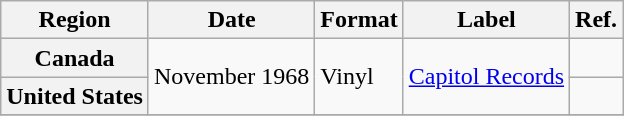<table class="wikitable plainrowheaders">
<tr>
<th scope="col">Region</th>
<th scope="col">Date</th>
<th scope="col">Format</th>
<th scope="col">Label</th>
<th scope="col">Ref.</th>
</tr>
<tr>
<th scope="row">Canada</th>
<td rowspan="2">November 1968</td>
<td rowspan="2">Vinyl</td>
<td rowspan="2"><a href='#'>Capitol Records</a></td>
<td></td>
</tr>
<tr>
<th scope="row">United States</th>
<td></td>
</tr>
<tr>
</tr>
</table>
